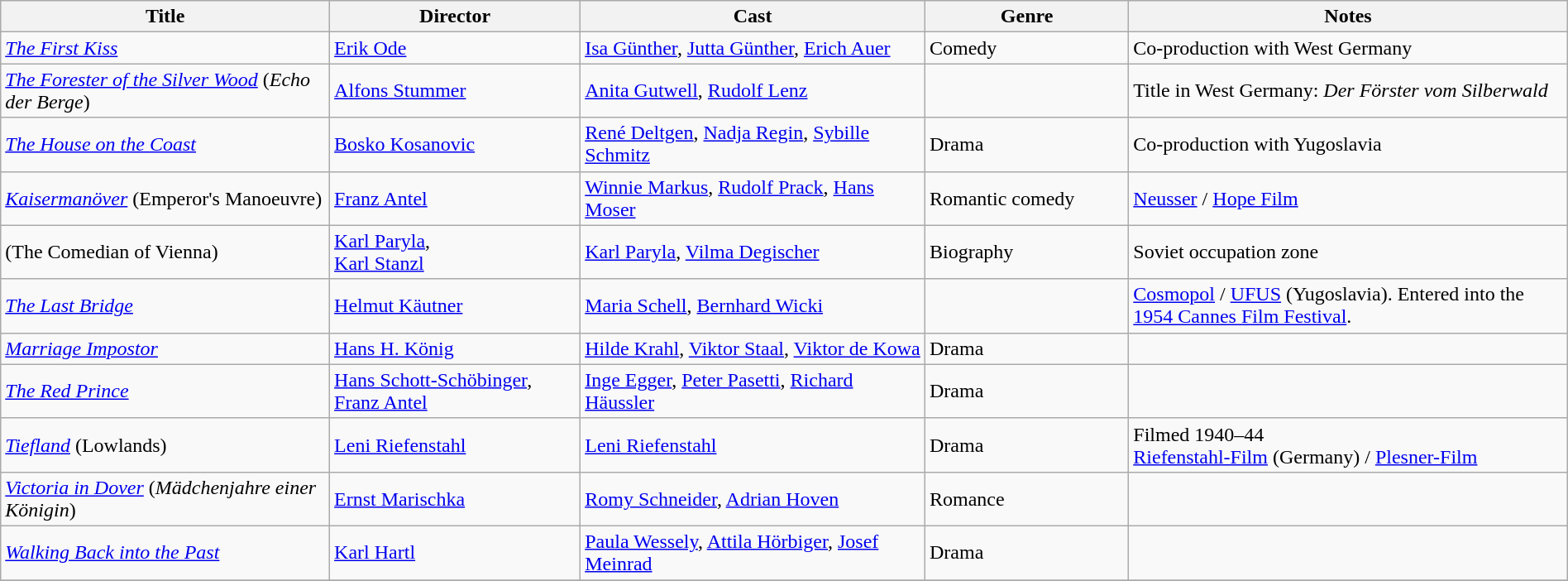<table class="wikitable" width= "100%">
<tr>
<th width=21%>Title</th>
<th width=16%>Director</th>
<th width=22%>Cast</th>
<th width=13%>Genre</th>
<th width=28%>Notes</th>
</tr>
<tr>
<td><em><a href='#'>The First Kiss</a></em></td>
<td><a href='#'>Erik Ode</a></td>
<td><a href='#'>Isa Günther</a>, <a href='#'>Jutta Günther</a>, <a href='#'>Erich Auer</a></td>
<td>Comedy</td>
<td>Co-production with West Germany</td>
</tr>
<tr>
<td><em><a href='#'>The Forester of the Silver Wood</a></em> (<em>Echo der Berge</em>)</td>
<td><a href='#'>Alfons Stummer</a></td>
<td><a href='#'>Anita Gutwell</a>, <a href='#'>Rudolf Lenz</a></td>
<td></td>
<td>Title in West Germany: <em>Der Förster vom Silberwald</em></td>
</tr>
<tr>
<td><em><a href='#'>The House on the Coast</a></em></td>
<td><a href='#'>Bosko Kosanovic</a></td>
<td><a href='#'>René Deltgen</a>, <a href='#'>Nadja Regin</a>, <a href='#'>Sybille Schmitz</a></td>
<td>Drama</td>
<td>Co-production with Yugoslavia</td>
</tr>
<tr>
<td><em><a href='#'>Kaisermanöver</a></em> (Emperor's Manoeuvre)</td>
<td><a href='#'>Franz Antel</a></td>
<td><a href='#'>Winnie Markus</a>, <a href='#'>Rudolf Prack</a>, <a href='#'>Hans Moser</a></td>
<td>Romantic comedy</td>
<td><a href='#'>Neusser</a> / <a href='#'>Hope Film</a></td>
</tr>
<tr>
<td><em></em> (The Comedian of Vienna)</td>
<td><a href='#'>Karl Paryla</a>, <br> <a href='#'>Karl Stanzl</a></td>
<td><a href='#'>Karl Paryla</a>, <a href='#'>Vilma Degischer</a></td>
<td>Biography</td>
<td>Soviet occupation zone</td>
</tr>
<tr>
<td><em><a href='#'>The Last Bridge</a></em></td>
<td><a href='#'>Helmut Käutner</a></td>
<td><a href='#'>Maria Schell</a>, <a href='#'>Bernhard Wicki</a></td>
<td></td>
<td><a href='#'>Cosmopol</a> / <a href='#'>UFUS</a> (Yugoslavia). Entered into the <a href='#'>1954 Cannes Film Festival</a>.</td>
</tr>
<tr>
<td><em><a href='#'>Marriage Impostor</a></em></td>
<td><a href='#'>Hans H. König</a></td>
<td><a href='#'>Hilde Krahl</a>, <a href='#'>Viktor Staal</a>, <a href='#'>Viktor de Kowa</a></td>
<td>Drama</td>
<td></td>
</tr>
<tr>
<td><em><a href='#'>The Red Prince</a></em></td>
<td><a href='#'>Hans Schott-Schöbinger</a>, <a href='#'>Franz Antel</a></td>
<td><a href='#'>Inge Egger</a>, <a href='#'>Peter Pasetti</a>, <a href='#'>Richard Häussler</a></td>
<td>Drama</td>
<td></td>
</tr>
<tr>
<td><em><a href='#'>Tiefland</a></em> (Lowlands)</td>
<td><a href='#'>Leni Riefenstahl</a></td>
<td><a href='#'>Leni Riefenstahl</a></td>
<td>Drama</td>
<td>Filmed 1940–44 <br> <a href='#'>Riefenstahl-Film</a> (Germany) / <a href='#'>Plesner-Film</a></td>
</tr>
<tr>
<td><em><a href='#'>Victoria in Dover</a></em> (<em>Mädchenjahre einer Königin</em>)</td>
<td><a href='#'>Ernst Marischka</a></td>
<td><a href='#'>Romy Schneider</a>, <a href='#'>Adrian Hoven</a></td>
<td>Romance</td>
<td></td>
</tr>
<tr>
<td><em><a href='#'>Walking Back into the Past</a></em></td>
<td><a href='#'>Karl Hartl</a></td>
<td><a href='#'>Paula Wessely</a>, <a href='#'>Attila Hörbiger</a>, <a href='#'>Josef Meinrad</a></td>
<td>Drama</td>
<td></td>
</tr>
<tr>
</tr>
</table>
